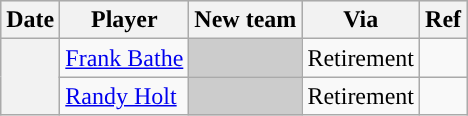<table class="wikitable plainrowheaders">
<tr style="background:#ddd; text-align:center;">
<th>Date</th>
<th>Player</th>
<th>New team</th>
<th>Via</th>
<th>Ref</th>
</tr>
<tr>
<th scope="row" rowspan="2"></th>
<td><a href='#'>Frank Bathe</a></td>
<td style="background:#ccc"></td>
<td>Retirement</td>
<td></td>
</tr>
<tr>
<td><a href='#'>Randy Holt</a></td>
<td style="background:#ccc"></td>
<td>Retirement</td>
<td></td>
</tr>
</table>
